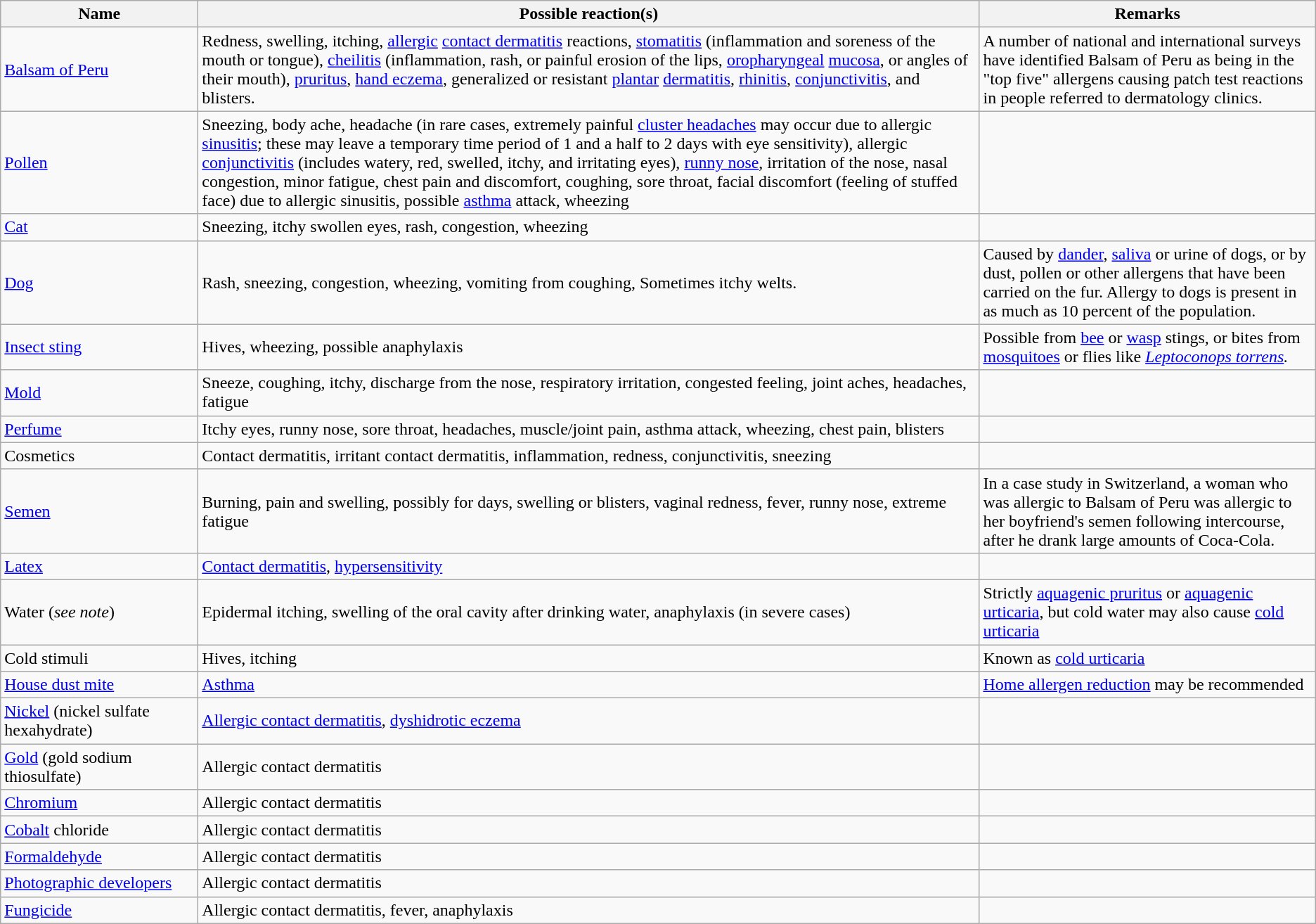<table Class="wikitable sortable">
<tr>
<th width="180">Name</th>
<th>Possible reaction(s)</th>
<th>Remarks</th>
</tr>
<tr>
<td><a href='#'>Balsam of Peru</a></td>
<td>Redness, swelling, itching, <a href='#'>allergic</a> <a href='#'>contact dermatitis</a> reactions, <a href='#'>stomatitis</a> (inflammation and soreness of the mouth or tongue), <a href='#'>cheilitis</a> (inflammation, rash, or painful erosion of the lips, <a href='#'>oropharyngeal</a> <a href='#'>mucosa</a>, or angles of their mouth), <a href='#'>pruritus</a>, <a href='#'>hand eczema</a>, generalized or resistant <a href='#'>plantar</a> <a href='#'>dermatitis</a>, <a href='#'>rhinitis</a>, <a href='#'>conjunctivitis</a>, and blisters.</td>
<td>A number of national and international surveys have identified Balsam of Peru as being in the "top five" allergens causing patch test reactions in people referred to dermatology clinics.</td>
</tr>
<tr>
<td><a href='#'>Pollen</a></td>
<td>Sneezing, body ache, headache (in rare cases, extremely painful <a href='#'>cluster headaches</a> may occur due to allergic <a href='#'>sinusitis</a>; these may leave a temporary time period of 1 and a half to 2 days with eye sensitivity), allergic <a href='#'>conjunctivitis</a> (includes watery, red, swelled, itchy, and irritating eyes), <a href='#'>runny nose</a>, irritation of the nose, nasal congestion, minor fatigue, chest pain and discomfort, coughing, sore throat, facial discomfort (feeling of stuffed face) due to allergic sinusitis, possible <a href='#'>asthma</a> attack, wheezing</td>
<td></td>
</tr>
<tr>
<td><a href='#'>Cat</a></td>
<td>Sneezing, itchy swollen eyes, rash, congestion, wheezing</td>
<td></td>
</tr>
<tr>
<td> <a href='#'>Dog</a></td>
<td>Rash, sneezing, congestion, wheezing, vomiting from coughing, Sometimes itchy welts.</td>
<td>Caused by <a href='#'>dander</a>, <a href='#'>saliva</a> or urine of dogs, or by dust, pollen or other allergens that have been carried on the fur. Allergy to dogs is present in as much as 10 percent of the population.</td>
</tr>
<tr>
<td><a href='#'>Insect sting</a></td>
<td>Hives, wheezing, possible anaphylaxis</td>
<td>Possible from <a href='#'>bee</a> or <a href='#'>wasp</a> stings, or bites from <a href='#'>mosquitoes</a> or flies like <em><a href='#'>Leptoconops torrens</a>.</em></td>
</tr>
<tr>
<td><a href='#'>Mold</a></td>
<td>Sneeze, coughing, itchy, discharge from the nose, respiratory irritation, congested feeling, joint aches, headaches, fatigue</td>
<td></td>
</tr>
<tr>
<td><a href='#'>Perfume</a></td>
<td>Itchy eyes, runny nose, sore throat, headaches, muscle/joint pain, asthma attack, wheezing, chest pain, blisters</td>
<td></td>
</tr>
<tr>
<td>Cosmetics</td>
<td>Contact dermatitis, irritant contact dermatitis, inflammation, redness, conjunctivitis, sneezing</td>
<td></td>
</tr>
<tr>
<td><a href='#'>Semen</a></td>
<td>Burning, pain and swelling, possibly for days, swelling or blisters, vaginal redness, fever, runny nose, extreme fatigue</td>
<td>In a case study in Switzerland, a woman who was allergic to Balsam of Peru was allergic to her boyfriend's semen following intercourse, after he drank large amounts of Coca-Cola.</td>
</tr>
<tr>
<td><a href='#'>Latex</a></td>
<td><a href='#'>Contact dermatitis</a>, <a href='#'>hypersensitivity</a></td>
<td></td>
</tr>
<tr>
<td>Water (<em>see note</em>)</td>
<td>Epidermal itching, swelling of the oral cavity after drinking water, anaphylaxis (in severe cases)</td>
<td>Strictly <a href='#'>aquagenic pruritus</a> or <a href='#'>aquagenic urticaria</a>, but cold water may also cause <a href='#'>cold urticaria</a></td>
</tr>
<tr>
<td>Cold stimuli</td>
<td>Hives, itching</td>
<td>Known as <a href='#'>cold urticaria</a></td>
</tr>
<tr>
<td><a href='#'>House dust mite</a></td>
<td><a href='#'>Asthma</a></td>
<td><a href='#'>Home allergen reduction</a> may be recommended</td>
</tr>
<tr>
<td><a href='#'>Nickel</a> (nickel sulfate hexahydrate)</td>
<td><a href='#'>Allergic contact dermatitis</a>, <a href='#'>dyshidrotic eczema</a></td>
<td></td>
</tr>
<tr>
<td><a href='#'>Gold</a> (gold sodium thiosulfate)</td>
<td>Allergic contact dermatitis</td>
<td></td>
</tr>
<tr>
<td><a href='#'>Chromium</a></td>
<td>Allergic contact dermatitis</td>
<td></td>
</tr>
<tr>
<td><a href='#'>Cobalt</a> chloride</td>
<td>Allergic contact dermatitis</td>
<td></td>
</tr>
<tr>
<td><a href='#'>Formaldehyde</a></td>
<td>Allergic contact dermatitis</td>
<td></td>
</tr>
<tr>
<td><a href='#'>Photographic developers</a></td>
<td>Allergic contact dermatitis</td>
<td></td>
</tr>
<tr>
<td><a href='#'>Fungicide</a></td>
<td>Allergic contact dermatitis, fever, anaphylaxis</td>
<td></td>
</tr>
</table>
